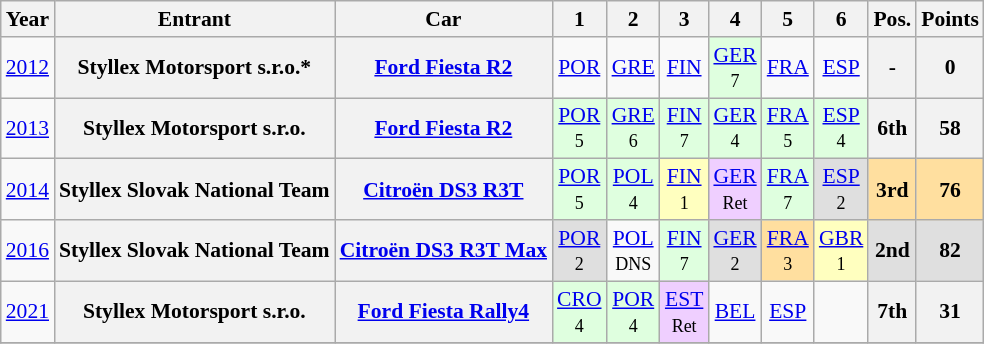<table class="wikitable" border="1" style="text-align:center; font-size:90%;">
<tr>
<th>Year</th>
<th>Entrant</th>
<th>Car</th>
<th>1</th>
<th>2</th>
<th>3</th>
<th>4</th>
<th>5</th>
<th>6</th>
<th>Pos.</th>
<th>Points</th>
</tr>
<tr>
<td><a href='#'>2012</a></td>
<th>Styllex Motorsport s.r.o.*</th>
<th><a href='#'>Ford Fiesta R2</a></th>
<td><a href='#'>POR</a></td>
<td><a href='#'>GRE</a></td>
<td><a href='#'>FIN</a></td>
<td style="background:#DFFFDF;"><a href='#'>GER</a><br><small>7</small></td>
<td><a href='#'>FRA</a></td>
<td><a href='#'>ESP</a></td>
<th>-</th>
<th>0</th>
</tr>
<tr>
<td><a href='#'>2013</a></td>
<th>Styllex Motorsport s.r.o.</th>
<th><a href='#'>Ford Fiesta R2</a></th>
<td style="background:#DFFFDF;"><a href='#'>POR</a><br><small>5</small></td>
<td style="background:#DFFFDF;"><a href='#'>GRE</a><br><small>6</small></td>
<td style="background:#DFFFDF;"><a href='#'>FIN</a><br><small>7</small></td>
<td style="background:#DFFFDF;"><a href='#'>GER</a><br><small>4</small></td>
<td style="background:#DFFFDF;"><a href='#'>FRA</a><br><small>5</small></td>
<td style="background:#DFFFDF;"><a href='#'>ESP</a><br><small>4</small></td>
<th>6th</th>
<th>58</th>
</tr>
<tr>
<td><a href='#'>2014</a></td>
<th>Styllex Slovak National Team</th>
<th><a href='#'>Citroën DS3 R3T</a></th>
<td style="background:#DFFFDF;"><a href='#'>POR</a><br><small>5</small></td>
<td style="background:#DFFFDF;"><a href='#'>POL</a><br><small>4</small></td>
<td style="background:#FFFFBF;"><a href='#'>FIN</a><br><small>1</small></td>
<td style="background:#EFCFFF;"><a href='#'>GER</a><br><small>Ret</small></td>
<td style="background:#DFFFDF;"><a href='#'>FRA</a><br><small>7</small></td>
<td style="background:#DFDFDF;"><a href='#'>ESP</a><br><small>2</small></td>
<td style="background:#FFDF9F;"><strong>3rd</strong></td>
<td style="background:#FFDF9F;"><strong>76</strong></td>
</tr>
<tr>
<td><a href='#'>2016</a></td>
<th>Styllex Slovak National Team</th>
<th><a href='#'>Citroën DS3 R3T Max</a></th>
<td style="background:#DFDFDF;"><a href='#'>POR</a><br><small>2</small></td>
<td><a href='#'>POL</a><br><small>DNS</small></td>
<td style="background:#DFFFDF;"><a href='#'>FIN</a><br><small>7</small></td>
<td style="background:#DFDFDF;"><a href='#'>GER</a><br><small>2</small></td>
<td style="background:#FFDF9F;"><a href='#'>FRA</a><br><small>3</small></td>
<td style="background:#FFFFBF;"><a href='#'>GBR</a><br><small>1</small></td>
<td style="background:#DFDFDF;"><strong>2nd</strong></td>
<td style="background:#DFDFDF;"><strong>82</strong></td>
</tr>
<tr>
<td><a href='#'>2021</a></td>
<th>Styllex Motorsport s.r.o.</th>
<th><a href='#'>Ford Fiesta Rally4</a></th>
<td style="background:#DFFFDF;"><a href='#'>CRO</a><br><small>4</small></td>
<td style="background:#DFFFDF;"><a href='#'>POR</a><br><small>4</small></td>
<td style="background:#EFCFFF;"><a href='#'>EST</a><br><small>Ret</small></td>
<td><a href='#'>BEL</a></td>
<td><a href='#'>ESP</a></td>
<td></td>
<th>7th</th>
<th>31</th>
</tr>
<tr>
</tr>
</table>
